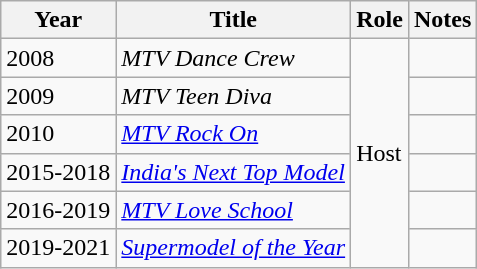<table class="wikitable">
<tr>
<th>Year</th>
<th>Title</th>
<th>Role</th>
<th>Notes</th>
</tr>
<tr>
<td>2008</td>
<td><em>MTV Dance Crew</em></td>
<td rowspan="6">Host</td>
<td></td>
</tr>
<tr>
<td>2009</td>
<td><em>MTV Teen Diva</em></td>
<td></td>
</tr>
<tr>
<td>2010</td>
<td><em><a href='#'>MTV Rock On</a></em></td>
<td></td>
</tr>
<tr>
<td>2015-2018</td>
<td><em><a href='#'>India's Next Top Model</a></em></td>
<td></td>
</tr>
<tr>
<td>2016-2019</td>
<td><em><a href='#'>MTV Love School</a></em></td>
<td></td>
</tr>
<tr>
<td>2019-2021</td>
<td><em><a href='#'>Supermodel of the Year</a></em></td>
<td></td>
</tr>
</table>
